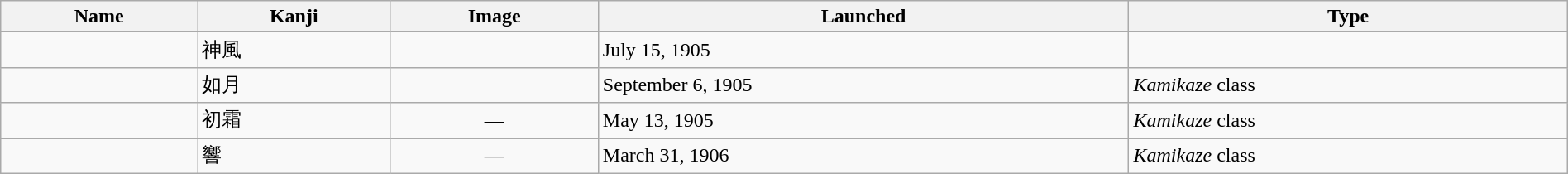<table class="wikitable" width="100%">
<tr>
<th>Name</th>
<th>Kanji</th>
<th>Image</th>
<th>Launched</th>
<th>Type</th>
</tr>
<tr>
<td></td>
<td>神風</td>
<td align=center></td>
<td>July 15, 1905</td>
<td></td>
</tr>
<tr>
<td></td>
<td>如月</td>
<td align=center></td>
<td>September 6, 1905</td>
<td><em>Kamikaze</em> class</td>
</tr>
<tr>
<td></td>
<td>初霜</td>
<td align=center>—</td>
<td>May 13, 1905</td>
<td><em>Kamikaze</em> class</td>
</tr>
<tr>
<td></td>
<td>響</td>
<td align=center>—</td>
<td>March 31, 1906</td>
<td><em>Kamikaze</em> class</td>
</tr>
</table>
